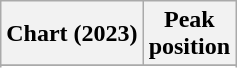<table class="wikitable sortable plainrowheaders">
<tr>
<th scope="col">Chart (2023)</th>
<th scope="col">Peak<br>position</th>
</tr>
<tr>
</tr>
<tr>
</tr>
<tr>
</tr>
<tr>
</tr>
<tr>
</tr>
</table>
